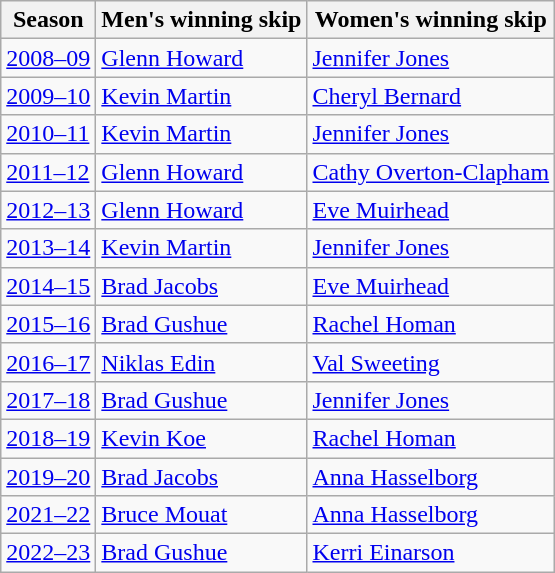<table class="wikitable">
<tr>
<th>Season</th>
<th>Men's winning skip</th>
<th>Women's winning skip</th>
</tr>
<tr>
<td><a href='#'>2008–09</a></td>
<td> <a href='#'>Glenn Howard</a></td>
<td> <a href='#'>Jennifer Jones</a></td>
</tr>
<tr>
<td><a href='#'>2009–10</a></td>
<td> <a href='#'>Kevin Martin</a></td>
<td> <a href='#'>Cheryl Bernard</a></td>
</tr>
<tr>
<td><a href='#'>2010–11</a></td>
<td> <a href='#'>Kevin Martin</a></td>
<td> <a href='#'>Jennifer Jones</a></td>
</tr>
<tr>
<td><a href='#'>2011–12</a></td>
<td> <a href='#'>Glenn Howard</a></td>
<td> <a href='#'>Cathy Overton-Clapham</a></td>
</tr>
<tr>
<td><a href='#'>2012–13</a></td>
<td> <a href='#'>Glenn Howard</a></td>
<td> <a href='#'>Eve Muirhead</a></td>
</tr>
<tr>
<td><a href='#'>2013–14</a></td>
<td> <a href='#'>Kevin Martin</a></td>
<td> <a href='#'>Jennifer Jones</a></td>
</tr>
<tr>
<td><a href='#'>2014–15</a></td>
<td> <a href='#'>Brad Jacobs</a></td>
<td> <a href='#'>Eve Muirhead</a></td>
</tr>
<tr>
<td><a href='#'>2015–16</a></td>
<td> <a href='#'>Brad Gushue</a></td>
<td> <a href='#'>Rachel Homan</a></td>
</tr>
<tr>
<td><a href='#'>2016–17</a></td>
<td> <a href='#'>Niklas Edin</a></td>
<td> <a href='#'>Val Sweeting</a></td>
</tr>
<tr>
<td><a href='#'>2017–18</a></td>
<td> <a href='#'>Brad Gushue</a></td>
<td> <a href='#'>Jennifer Jones</a></td>
</tr>
<tr>
<td><a href='#'>2018–19</a></td>
<td> <a href='#'>Kevin Koe</a></td>
<td> <a href='#'>Rachel Homan</a></td>
</tr>
<tr>
<td><a href='#'>2019–20</a></td>
<td> <a href='#'>Brad Jacobs</a></td>
<td> <a href='#'>Anna Hasselborg</a></td>
</tr>
<tr>
<td><a href='#'>2021–22</a></td>
<td> <a href='#'>Bruce Mouat</a></td>
<td> <a href='#'>Anna Hasselborg</a></td>
</tr>
<tr>
<td><a href='#'>2022–23</a></td>
<td> <a href='#'>Brad Gushue</a></td>
<td> <a href='#'>Kerri Einarson</a></td>
</tr>
</table>
